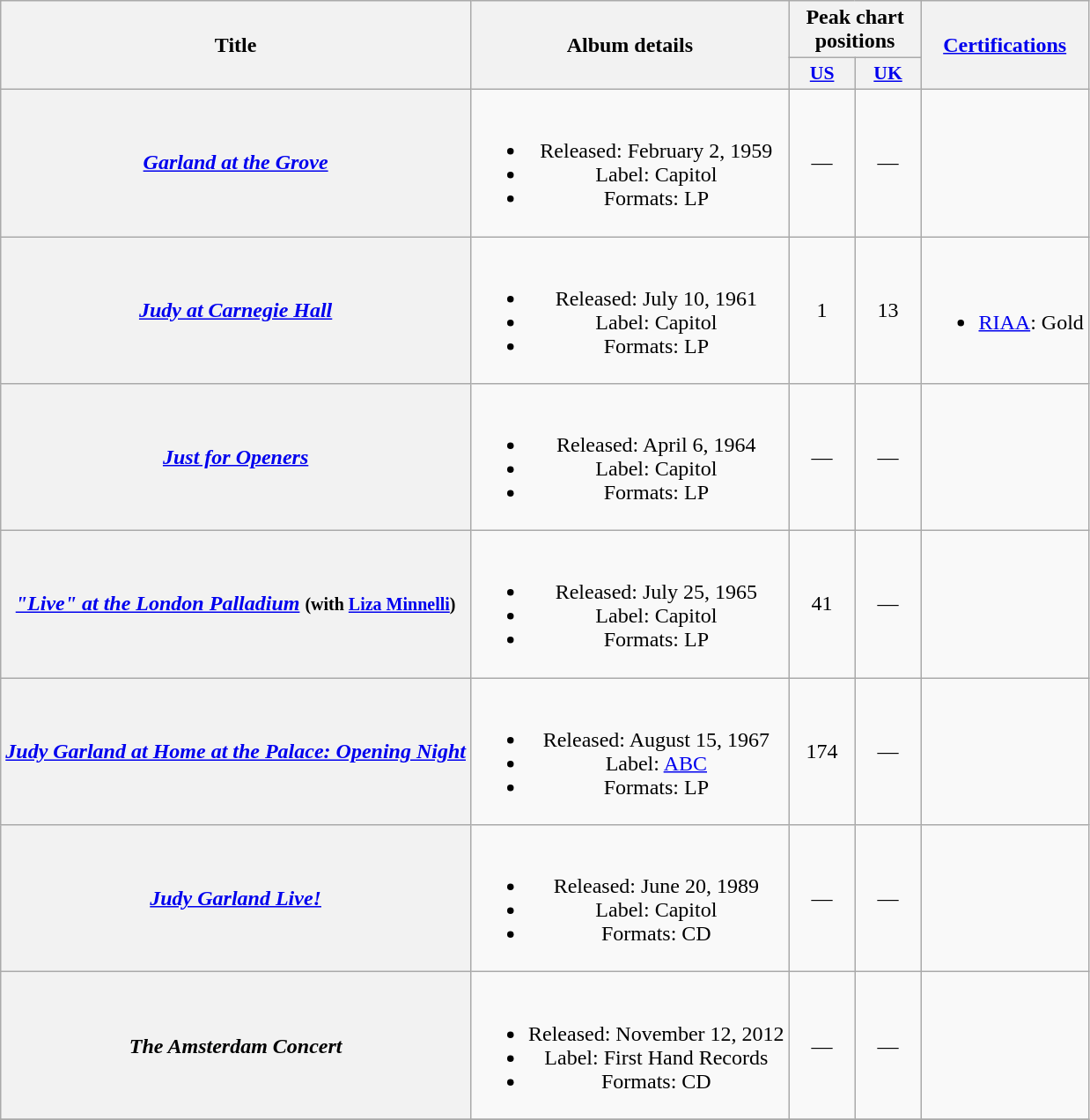<table class="wikitable plainrowheaders" style="text-align:center;" border="1">
<tr>
<th scope="col" rowspan="2">Title</th>
<th scope="col" rowspan="2">Album details</th>
<th scope="col" colspan="2">Peak chart<br>positions</th>
<th scope="col" rowspan="2"><a href='#'>Certifications</a></th>
</tr>
<tr>
<th scope="col" style="width:3em;font-size:90%;"><a href='#'>US</a><br></th>
<th scope="col" style="width:3em;font-size:90%;"><a href='#'>UK</a><br></th>
</tr>
<tr>
<th scope="row"><em><a href='#'>Garland at the Grove</a></em></th>
<td><br><ul><li>Released: February 2, 1959</li><li>Label: Capitol</li><li>Formats: LP</li></ul></td>
<td>—</td>
<td>—</td>
<td></td>
</tr>
<tr>
<th scope="row"><em><a href='#'>Judy at Carnegie Hall</a></em></th>
<td><br><ul><li>Released: July 10, 1961</li><li>Label: Capitol</li><li>Formats: LP</li></ul></td>
<td>1</td>
<td>13</td>
<td><br><ul><li><a href='#'>RIAA</a>: Gold</li></ul></td>
</tr>
<tr>
<th scope="row"><em><a href='#'>Just for Openers</a></em></th>
<td><br><ul><li>Released: April 6, 1964</li><li>Label: Capitol</li><li>Formats: LP</li></ul></td>
<td>—</td>
<td>—</td>
<td></td>
</tr>
<tr>
<th scope="row"><em><a href='#'>"Live" at the London Palladium</a></em> <small>(with <a href='#'>Liza Minnelli</a>)</small></th>
<td><br><ul><li>Released: July 25, 1965</li><li>Label: Capitol</li><li>Formats: LP</li></ul></td>
<td>41</td>
<td>—</td>
<td></td>
</tr>
<tr>
<th scope="row"><em><a href='#'>Judy Garland at Home at the Palace: Opening Night</a></em></th>
<td><br><ul><li>Released: August 15, 1967</li><li>Label: <a href='#'>ABC</a></li><li>Formats: LP</li></ul></td>
<td>174</td>
<td>—</td>
<td></td>
</tr>
<tr>
<th scope="row"><em><a href='#'>Judy Garland Live!</a></em></th>
<td><br><ul><li>Released: June 20, 1989</li><li>Label: Capitol</li><li>Formats: CD</li></ul></td>
<td>—</td>
<td>—</td>
<td></td>
</tr>
<tr>
<th scope="row"><em>The Amsterdam Concert</em></th>
<td><br><ul><li>Released: November 12, 2012</li><li>Label: First Hand Records</li><li>Formats: CD</li></ul></td>
<td>—</td>
<td>—</td>
<td></td>
</tr>
<tr>
</tr>
</table>
